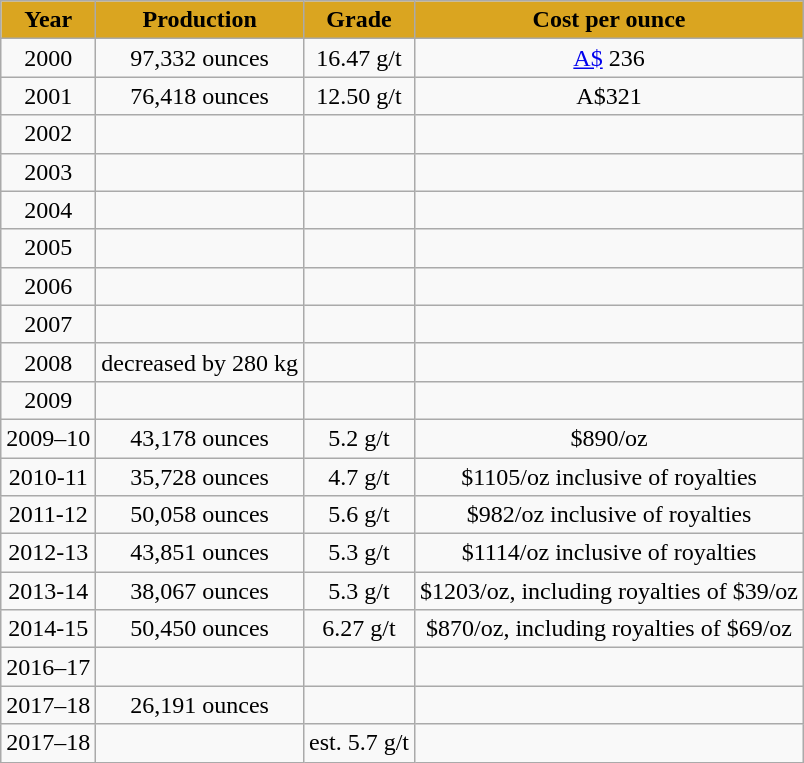<table class="wikitable">
<tr style="text-align:center; background:#daa520;">
<td><strong>Year</strong></td>
<td><strong>Production</strong></td>
<td><strong>Grade</strong></td>
<td><strong>Cost per ounce</strong></td>
</tr>
<tr style="text-align:center;">
<td>2000</td>
<td>97,332 ounces</td>
<td>16.47 g/t</td>
<td><a href='#'>A$</a> 236</td>
</tr>
<tr style="text-align:center;">
<td>2001</td>
<td>76,418 ounces</td>
<td>12.50 g/t</td>
<td>A$321</td>
</tr>
<tr style="text-align:center;">
<td>2002</td>
<td></td>
<td></td>
<td></td>
</tr>
<tr style="text-align:center;">
<td>2003</td>
<td></td>
<td></td>
<td></td>
</tr>
<tr style="text-align:center;">
<td>2004</td>
<td></td>
<td></td>
<td></td>
</tr>
<tr style="text-align:center;">
<td>2005</td>
<td></td>
<td></td>
<td></td>
</tr>
<tr style="text-align:center;">
<td>2006</td>
<td></td>
<td></td>
<td></td>
</tr>
<tr style="text-align:center;">
<td>2007</td>
<td></td>
<td></td>
<td></td>
</tr>
<tr style="text-align:center;">
<td>2008</td>
<td>decreased by 280 kg</td>
<td></td>
<td></td>
</tr>
<tr style="text-align:center;">
<td>2009</td>
<td></td>
<td></td>
<td></td>
</tr>
<tr style="text-align:center;">
<td>2009–10</td>
<td>43,178 ounces</td>
<td>5.2 g/t</td>
<td>$890/oz</td>
</tr>
<tr style="text-align:center;">
<td>2010-11</td>
<td>35,728 ounces</td>
<td>4.7 g/t</td>
<td>$1105/oz inclusive of royalties</td>
</tr>
<tr style="text-align:center;">
<td>2011-12</td>
<td>50,058 ounces</td>
<td>5.6 g/t</td>
<td>$982/oz inclusive of royalties</td>
</tr>
<tr style="text-align:center;">
<td>2012-13</td>
<td>43,851 ounces</td>
<td>5.3 g/t</td>
<td>$1114/oz inclusive of royalties</td>
</tr>
<tr style="text-align:center;">
<td>2013-14</td>
<td>38,067 ounces</td>
<td>5.3 g/t</td>
<td>$1203/oz, including royalties of $39/oz</td>
</tr>
<tr style="text-align:center;">
<td>2014-15</td>
<td>50,450 ounces</td>
<td>6.27 g/t</td>
<td>$870/oz, including royalties of $69/oz</td>
</tr>
<tr style="text-align:center;">
<td>2016–17</td>
<td></td>
<td></td>
<td></td>
</tr>
<tr style="text-align:center;">
<td>2017–18</td>
<td>26,191 ounces</td>
<td></td>
<td></td>
</tr>
<tr style="text-align:center;">
<td>2017–18</td>
<td></td>
<td>est. 5.7 g/t</td>
<td></td>
</tr>
</table>
